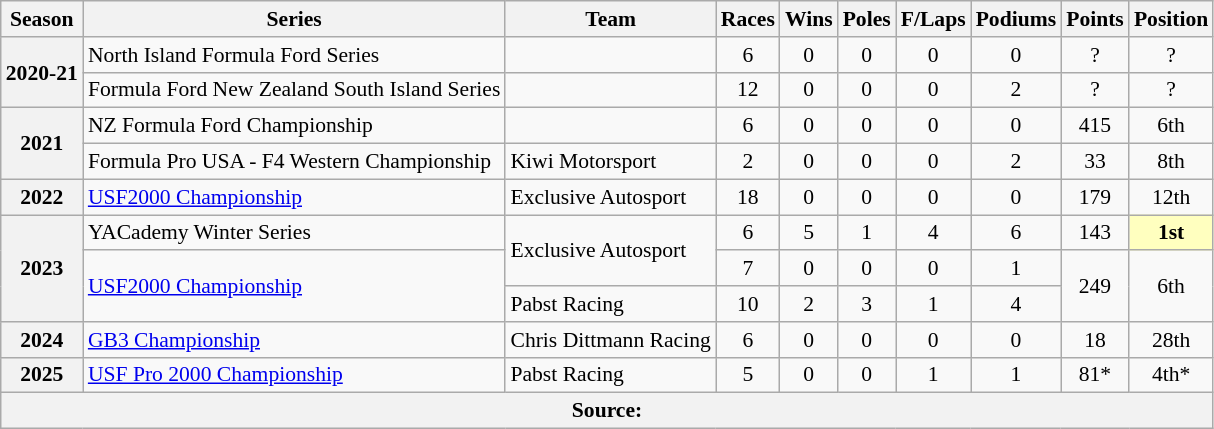<table class="wikitable" style="font-size: 90%; text-align:center">
<tr>
<th>Season</th>
<th>Series</th>
<th>Team</th>
<th>Races</th>
<th>Wins</th>
<th>Poles</th>
<th>F/Laps</th>
<th>Podiums</th>
<th>Points</th>
<th>Position</th>
</tr>
<tr>
<th rowspan="2">2020-21</th>
<td align=left>North Island Formula Ford Series</td>
<td align=left></td>
<td>6</td>
<td>0</td>
<td>0</td>
<td>0</td>
<td>0</td>
<td>?</td>
<td>?</td>
</tr>
<tr>
<td align=left>Formula Ford New Zealand South Island Series</td>
<td align=left></td>
<td>12</td>
<td>0</td>
<td>0</td>
<td>0</td>
<td>2</td>
<td>?</td>
<td>?</td>
</tr>
<tr>
<th rowspan="2">2021</th>
<td align=left>NZ Formula Ford Championship</td>
<td align=left></td>
<td>6</td>
<td>0</td>
<td>0</td>
<td>0</td>
<td>0</td>
<td>415</td>
<td>6th</td>
</tr>
<tr>
<td align=left>Formula Pro USA - F4 Western Championship</td>
<td align=left>Kiwi Motorsport</td>
<td>2</td>
<td>0</td>
<td>0</td>
<td>0</td>
<td>2</td>
<td>33</td>
<td>8th</td>
</tr>
<tr>
<th>2022</th>
<td align=left><a href='#'>USF2000 Championship</a></td>
<td align=left>Exclusive Autosport</td>
<td>18</td>
<td>0</td>
<td>0</td>
<td>0</td>
<td>0</td>
<td>179</td>
<td>12th</td>
</tr>
<tr>
<th rowspan="3">2023</th>
<td align=left>YACademy Winter Series</td>
<td align=left rowspan="2">Exclusive Autosport</td>
<td>6</td>
<td>5</td>
<td>1</td>
<td>4</td>
<td>6</td>
<td>143</td>
<td style="background:#FFFFBF;"><strong>1st</strong></td>
</tr>
<tr>
<td align=left rowspan="2"><a href='#'>USF2000 Championship</a></td>
<td>7</td>
<td>0</td>
<td>0</td>
<td>0</td>
<td>1</td>
<td rowspan="2">249</td>
<td rowspan="2">6th</td>
</tr>
<tr>
<td align=left>Pabst Racing</td>
<td>10</td>
<td>2</td>
<td>3</td>
<td>1</td>
<td>4</td>
</tr>
<tr>
<th>2024</th>
<td align=left><a href='#'>GB3 Championship</a></td>
<td align=left>Chris Dittmann Racing</td>
<td>6</td>
<td>0</td>
<td>0</td>
<td>0</td>
<td>0</td>
<td>18</td>
<td>28th</td>
</tr>
<tr>
<th>2025</th>
<td align=left><a href='#'>USF Pro 2000 Championship</a></td>
<td align=left>Pabst Racing</td>
<td>5</td>
<td>0</td>
<td>0</td>
<td>1</td>
<td>1</td>
<td>81*</td>
<td>4th*</td>
</tr>
<tr>
<th colspan="10">Source:</th>
</tr>
</table>
